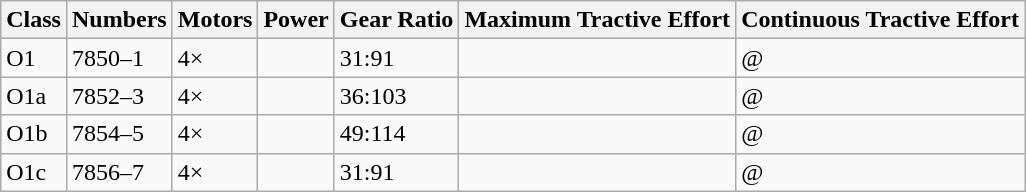<table class="wikitable">
<tr>
<th>Class</th>
<th>Numbers</th>
<th>Motors</th>
<th>Power</th>
<th>Gear Ratio</th>
<th>Maximum Tractive Effort</th>
<th>Continuous Tractive Effort</th>
</tr>
<tr>
<td>O1</td>
<td>7850–1</td>
<td>4× </td>
<td></td>
<td>31:91</td>
<td></td>
<td> @ </td>
</tr>
<tr>
<td>O1a</td>
<td>7852–3</td>
<td>4× </td>
<td></td>
<td>36:103</td>
<td></td>
<td> @ </td>
</tr>
<tr>
<td>O1b</td>
<td>7854–5</td>
<td>4× </td>
<td></td>
<td>49:114</td>
<td></td>
<td> @ </td>
</tr>
<tr>
<td>O1c</td>
<td>7856–7</td>
<td>4× </td>
<td></td>
<td>31:91</td>
<td></td>
<td> @ </td>
</tr>
</table>
